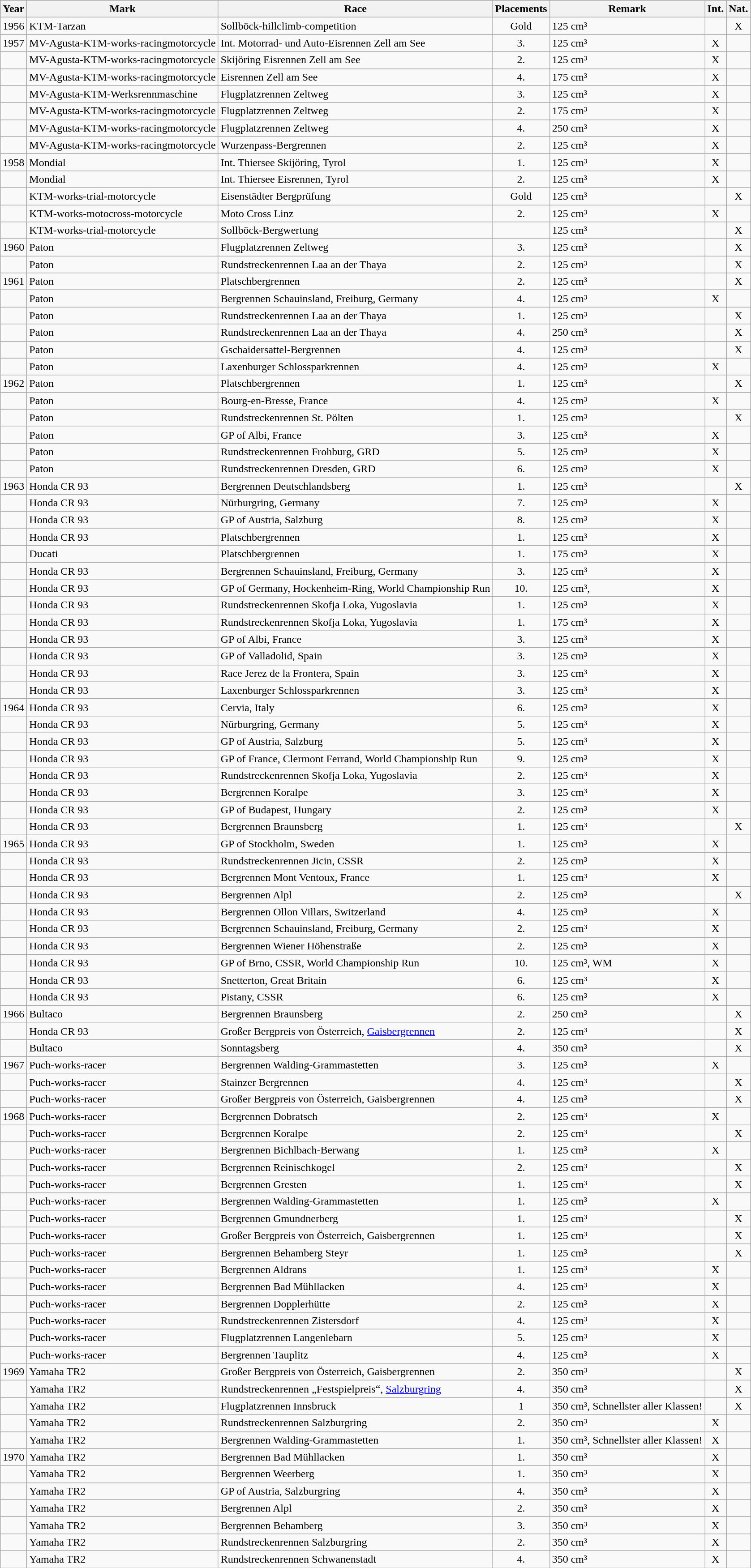<table class="wikitable">
<tr style="background:#CCCCCC">
<th>Year</th>
<th>Mark</th>
<th>Race</th>
<th>Placements</th>
<th>Remark</th>
<th>Int.</th>
<th>Nat.</th>
</tr>
<tr>
<td>1956</td>
<td>KTM-Tarzan</td>
<td>Sollböck-hillclimb-competition</td>
<td style="text-align:center;">Gold</td>
<td>125 cm³</td>
<td></td>
<td style="text-align:center;">X</td>
</tr>
<tr>
<td>1957</td>
<td>MV-Agusta-KTM-works-racingmotorcycle</td>
<td>Int. Motorrad- und Auto-Eisrennen Zell am See</td>
<td style="text-align:center;">3.</td>
<td>125 cm³</td>
<td style="text-align:center;">X</td>
<td></td>
</tr>
<tr>
<td></td>
<td>MV-Agusta-KTM-works-racingmotorcycle</td>
<td>Skijöring Eisrennen Zell am See</td>
<td style="text-align:center;">2.</td>
<td>125 cm³</td>
<td style="text-align:center;">X</td>
<td></td>
</tr>
<tr>
<td></td>
<td>MV-Agusta-KTM-works-racingmotorcycle</td>
<td>Eisrennen Zell am See</td>
<td style="text-align:center;">4.</td>
<td>175 cm³</td>
<td style="text-align:center;">X</td>
<td></td>
</tr>
<tr>
<td></td>
<td>MV-Agusta-KTM-Werksrennmaschine</td>
<td>Flugplatzrennen Zeltweg</td>
<td style="text-align:center;">3.</td>
<td>125 cm³</td>
<td style="text-align:center;">X</td>
<td></td>
</tr>
<tr>
<td></td>
<td>MV-Agusta-KTM-works-racingmotorcycle</td>
<td>Flugplatzrennen Zeltweg</td>
<td style="text-align:center;">2.</td>
<td>175 cm³</td>
<td style="text-align:center;">X</td>
<td></td>
</tr>
<tr>
<td></td>
<td>MV-Agusta-KTM-works-racingmotorcycle</td>
<td>Flugplatzrennen Zeltweg</td>
<td style="text-align:center;">4.</td>
<td>250 cm³</td>
<td style="text-align:center;">X</td>
<td></td>
</tr>
<tr>
<td></td>
<td>MV-Agusta-KTM-works-racingmotorcycle</td>
<td>Wurzenpass-Bergrennen</td>
<td style="text-align:center;">2.</td>
<td>125 cm³</td>
<td style="text-align:center;">X</td>
<td></td>
</tr>
<tr>
<td>1958</td>
<td>Mondial</td>
<td>Int. Thiersee Skijöring, Tyrol</td>
<td style="text-align:center;">1.</td>
<td>125 cm³</td>
<td style="text-align:center;">X</td>
<td></td>
</tr>
<tr>
<td></td>
<td>Mondial</td>
<td>Int. Thiersee Eisrennen, Tyrol</td>
<td style="text-align:center;">2.</td>
<td>125 cm³</td>
<td style="text-align:center;">X</td>
<td></td>
</tr>
<tr>
<td></td>
<td>KTM-works-trial-motorcycle</td>
<td>Eisenstädter Bergprüfung</td>
<td style="text-align:center;">Gold</td>
<td>125 cm³</td>
<td></td>
<td style="text-align:center;">X</td>
</tr>
<tr>
<td></td>
<td>KTM-works-motocross-motorcycle</td>
<td>Moto Cross Linz</td>
<td style="text-align:center;">2.</td>
<td>125 cm³</td>
<td style="text-align:center;">X</td>
<td></td>
</tr>
<tr>
<td></td>
<td>KTM-works-trial-motorcycle</td>
<td>Sollböck-Bergwertung</td>
<td></td>
<td>125 cm³</td>
<td></td>
<td style="text-align:center;">X</td>
</tr>
<tr>
<td>1960</td>
<td>Paton</td>
<td>Flugplatzrennen Zeltweg</td>
<td style="text-align:center;">3.</td>
<td>125 cm³</td>
<td></td>
<td style="text-align:center;">X</td>
</tr>
<tr>
<td></td>
<td>Paton</td>
<td>Rundstreckenrennen Laa an der Thaya</td>
<td style="text-align:center;">2.</td>
<td>125 cm³</td>
<td></td>
<td style="text-align:center;">X</td>
</tr>
<tr>
<td>1961</td>
<td>Paton</td>
<td>Platschbergrennen</td>
<td style="text-align:center;">2.</td>
<td>125 cm³</td>
<td></td>
<td style="text-align:center;">X</td>
</tr>
<tr>
<td></td>
<td>Paton</td>
<td>Bergrennen Schauinsland, Freiburg, Germany</td>
<td style="text-align:center;">4.</td>
<td>125 cm³</td>
<td style="text-align:center;">X</td>
<td></td>
</tr>
<tr>
<td></td>
<td>Paton</td>
<td>Rundstreckenrennen Laa an der Thaya</td>
<td style="text-align:center;">1.</td>
<td>125 cm³</td>
<td></td>
<td style="text-align:center;">X</td>
</tr>
<tr>
<td></td>
<td>Paton</td>
<td>Rundstreckenrennen Laa an der Thaya</td>
<td style="text-align:center;">4.</td>
<td>250 cm³</td>
<td></td>
<td style="text-align:center;">X</td>
</tr>
<tr>
<td></td>
<td>Paton</td>
<td>Gschaidersattel-Bergrennen</td>
<td style="text-align:center;">4.</td>
<td>125 cm³</td>
<td></td>
<td style="text-align:center;">X</td>
</tr>
<tr>
<td></td>
<td>Paton</td>
<td>Laxenburger Schlossparkrennen</td>
<td style="text-align:center;">4.</td>
<td>125 cm³</td>
<td style="text-align:center;">X</td>
<td></td>
</tr>
<tr>
<td>1962</td>
<td>Paton</td>
<td>Platschbergrennen</td>
<td style="text-align:center;">1.</td>
<td>125 cm³</td>
<td></td>
<td style="text-align:center;">X</td>
</tr>
<tr>
<td></td>
<td>Paton</td>
<td>Bourg-en-Bresse, France</td>
<td style="text-align:center;">4.</td>
<td>125 cm³</td>
<td style="text-align:center;">X</td>
<td></td>
</tr>
<tr>
<td></td>
<td>Paton</td>
<td>Rundstreckenrennen St. Pölten</td>
<td style="text-align:center;">1.</td>
<td>125 cm³</td>
<td></td>
<td style="text-align:center;">X</td>
</tr>
<tr>
<td></td>
<td>Paton</td>
<td>GP of Albi, France</td>
<td style="text-align:center;">3.</td>
<td>125 cm³</td>
<td style="text-align:center;">X</td>
<td></td>
</tr>
<tr>
<td></td>
<td>Paton</td>
<td>Rundstreckenrennen Frohburg, GRD</td>
<td style="text-align:center;">5.</td>
<td>125 cm³</td>
<td style="text-align:center;">X</td>
<td></td>
</tr>
<tr>
<td></td>
<td>Paton</td>
<td>Rundstreckenrennen Dresden, GRD</td>
<td style="text-align:center;">6.</td>
<td>125 cm³</td>
<td style="text-align:center;">X</td>
<td></td>
</tr>
<tr>
<td>1963</td>
<td>Honda CR 93</td>
<td>Bergrennen Deutschlandsberg</td>
<td style="text-align:center;">1.</td>
<td>125 cm³</td>
<td></td>
<td style="text-align:center;">X</td>
</tr>
<tr>
<td></td>
<td>Honda CR 93</td>
<td>Nürburgring, Germany</td>
<td style="text-align:center;">7.</td>
<td>125 cm³</td>
<td style="text-align:center;">X</td>
<td></td>
</tr>
<tr>
<td></td>
<td>Honda CR 93</td>
<td>GP of Austria, Salzburg</td>
<td style="text-align:center;">8.</td>
<td>125 cm³</td>
<td style="text-align:center;">X</td>
<td></td>
</tr>
<tr>
<td></td>
<td>Honda CR 93</td>
<td>Platschbergrennen</td>
<td style="text-align:center;">1.</td>
<td>125 cm³</td>
<td style="text-align:center;">X</td>
<td></td>
</tr>
<tr>
<td></td>
<td>Ducati</td>
<td>Platschbergrennen</td>
<td style="text-align:center;">1.</td>
<td>175 cm³</td>
<td style="text-align:center;">X</td>
<td></td>
</tr>
<tr>
<td></td>
<td>Honda CR 93</td>
<td>Bergrennen Schauinsland, Freiburg, Germany</td>
<td style="text-align:center;">3.</td>
<td>125 cm³</td>
<td style="text-align:center;">X</td>
<td></td>
</tr>
<tr>
<td></td>
<td>Honda CR 93</td>
<td>GP of Germany, Hockenheim-Ring, World Championship Run</td>
<td style="text-align:center;">10.</td>
<td>125 cm³,</td>
<td style="text-align:center;">X</td>
<td></td>
</tr>
<tr>
<td></td>
<td>Honda CR 93</td>
<td>Rundstreckenrennen Skofja Loka, Yugoslavia</td>
<td style="text-align:center;">1.</td>
<td>125 cm³</td>
<td style="text-align:center;">X</td>
<td></td>
</tr>
<tr>
<td></td>
<td>Honda CR 93</td>
<td>Rundstreckenrennen Skofja Loka, Yugoslavia</td>
<td style="text-align:center;">1.</td>
<td>175 cm³</td>
<td style="text-align:center;">X</td>
<td></td>
</tr>
<tr>
<td></td>
<td>Honda CR 93</td>
<td>GP of Albi, France</td>
<td style="text-align:center;">3.</td>
<td>125 cm³</td>
<td style="text-align:center;">X</td>
<td></td>
</tr>
<tr>
<td></td>
<td>Honda CR 93</td>
<td>GP of Valladolid, Spain</td>
<td style="text-align:center;">3.</td>
<td>125 cm³</td>
<td style="text-align:center;">X</td>
<td></td>
</tr>
<tr>
<td></td>
<td>Honda CR 93</td>
<td>Race Jerez de la Frontera, Spain</td>
<td style="text-align:center;">3.</td>
<td>125 cm³</td>
<td style="text-align:center;">X</td>
<td></td>
</tr>
<tr>
<td></td>
<td>Honda CR 93</td>
<td>Laxenburger Schlossparkrennen</td>
<td style="text-align:center;">3.</td>
<td>125 cm³</td>
<td style="text-align:center;">X</td>
<td></td>
</tr>
<tr>
<td>1964</td>
<td>Honda CR 93</td>
<td>Cervia, Italy</td>
<td style="text-align:center;">6.</td>
<td>125 cm³</td>
<td style="text-align:center;">X</td>
<td></td>
</tr>
<tr>
<td></td>
<td>Honda CR 93</td>
<td>Nürburgring, Germany</td>
<td style="text-align:center;">5.</td>
<td>125 cm³</td>
<td style="text-align:center;">X</td>
<td></td>
</tr>
<tr>
<td></td>
<td>Honda CR 93</td>
<td>GP of Austria, Salzburg</td>
<td style="text-align:center;">5.</td>
<td>125 cm³</td>
<td style="text-align:center;">X</td>
<td></td>
</tr>
<tr>
<td></td>
<td>Honda CR 93</td>
<td>GP of France, Clermont Ferrand, World Championship Run</td>
<td style="text-align:center;">9.</td>
<td>125 cm³</td>
<td style="text-align:center;">X</td>
<td></td>
</tr>
<tr>
<td></td>
<td>Honda CR 93</td>
<td>Rundstreckenrennen Skofja Loka, Yugoslavia</td>
<td style="text-align:center;">2.</td>
<td>125 cm³</td>
<td style="text-align:center;">X</td>
<td></td>
</tr>
<tr>
<td></td>
<td>Honda CR 93</td>
<td>Bergrennen Koralpe</td>
<td style="text-align:center;">3.</td>
<td>125 cm³</td>
<td style="text-align:center;">X</td>
<td></td>
</tr>
<tr>
<td></td>
<td>Honda CR 93</td>
<td>GP of Budapest, Hungary</td>
<td style="text-align:center;">2.</td>
<td>125 cm³</td>
<td style="text-align:center;">X</td>
<td></td>
</tr>
<tr>
<td></td>
<td>Honda CR 93</td>
<td>Bergrennen Braunsberg</td>
<td style="text-align:center;">1.</td>
<td>125 cm³</td>
<td></td>
<td style="text-align:center;">X</td>
</tr>
<tr>
<td>1965</td>
<td>Honda CR 93</td>
<td>GP of Stockholm, Sweden</td>
<td style="text-align:center;">1.</td>
<td>125 cm³</td>
<td style="text-align:center;">X</td>
<td></td>
</tr>
<tr>
<td></td>
<td>Honda CR 93</td>
<td>Rundstreckenrennen Jicin, CSSR</td>
<td style="text-align:center;">2.</td>
<td>125 cm³</td>
<td style="text-align:center;">X</td>
<td></td>
</tr>
<tr>
<td></td>
<td>Honda CR 93</td>
<td>Bergrennen Mont Ventoux, France</td>
<td style="text-align:center;">1.</td>
<td>125 cm³</td>
<td style="text-align:center;">X</td>
<td></td>
</tr>
<tr>
<td></td>
<td>Honda CR 93</td>
<td>Bergrennen Alpl</td>
<td style="text-align:center;">2.</td>
<td>125 cm³</td>
<td></td>
<td style="text-align:center;">X</td>
</tr>
<tr>
<td></td>
<td>Honda CR 93</td>
<td>Bergrennen Ollon Villars, Switzerland</td>
<td style="text-align:center;">4.</td>
<td>125 cm³</td>
<td style="text-align:center;">X</td>
<td></td>
</tr>
<tr>
<td></td>
<td>Honda CR 93</td>
<td>Bergrennen Schauinsland, Freiburg, Germany</td>
<td style="text-align:center;">2.</td>
<td>125 cm³</td>
<td style="text-align:center;">X</td>
<td></td>
</tr>
<tr>
<td></td>
<td>Honda CR 93</td>
<td>Bergrennen Wiener Höhenstraße</td>
<td style="text-align:center;">2.</td>
<td>125 cm³</td>
<td style="text-align:center;">X</td>
<td></td>
</tr>
<tr>
<td></td>
<td>Honda CR 93</td>
<td>GP of Brno, CSSR, World Championship Run</td>
<td style="text-align:center;">10.</td>
<td>125 cm³, WM</td>
<td style="text-align:center;">X</td>
<td></td>
</tr>
<tr>
<td></td>
<td>Honda CR 93</td>
<td>Snetterton, Great Britain</td>
<td style="text-align:center;">6.</td>
<td>125 cm³</td>
<td style="text-align:center;">X</td>
<td></td>
</tr>
<tr>
<td></td>
<td>Honda CR 93</td>
<td>Pistany, CSSR</td>
<td style="text-align:center;">6.</td>
<td>125 cm³</td>
<td style="text-align:center;">X</td>
<td></td>
</tr>
<tr>
<td>1966</td>
<td>Bultaco</td>
<td>Bergrennen Braunsberg</td>
<td style="text-align:center;">2.</td>
<td>250 cm³</td>
<td></td>
<td style="text-align:center;">X</td>
</tr>
<tr>
<td></td>
<td>Honda CR 93</td>
<td>Großer Bergpreis von Österreich, <a href='#'>Gaisbergrennen</a></td>
<td style="text-align:center;">2.</td>
<td>125 cm³</td>
<td></td>
<td style="text-align:center;">X</td>
</tr>
<tr>
<td></td>
<td>Bultaco</td>
<td>Sonntagsberg</td>
<td style="text-align:center;">4.</td>
<td>350 cm³</td>
<td></td>
<td style="text-align:center;">X</td>
</tr>
<tr>
<td>1967</td>
<td>Puch-works-racer</td>
<td>Bergrennen Walding-Grammastetten</td>
<td style="text-align:center;">3.</td>
<td>125 cm³</td>
<td style="text-align:center;">X</td>
<td></td>
</tr>
<tr>
<td></td>
<td>Puch-works-racer</td>
<td>Stainzer Bergrennen</td>
<td style="text-align:center;">4.</td>
<td>125 cm³</td>
<td></td>
<td style="text-align:center;">X</td>
</tr>
<tr>
<td></td>
<td>Puch-works-racer</td>
<td>Großer Bergpreis von Österreich, Gaisbergrennen</td>
<td style="text-align:center;">4.</td>
<td>125 cm³</td>
<td></td>
<td style="text-align:center;">X</td>
</tr>
<tr>
<td>1968</td>
<td>Puch-works-racer</td>
<td>Bergrennen Dobratsch</td>
<td style="text-align:center;">2.</td>
<td>125 cm³</td>
<td style="text-align:center;">X</td>
<td></td>
</tr>
<tr>
<td></td>
<td>Puch-works-racer</td>
<td>Bergrennen Koralpe</td>
<td style="text-align:center;">2.</td>
<td>125 cm³</td>
<td></td>
<td style="text-align:center;">X</td>
</tr>
<tr>
<td></td>
<td>Puch-works-racer</td>
<td>Bergrennen Bichlbach-Berwang</td>
<td style="text-align:center;">1.</td>
<td>125 cm³</td>
<td style="text-align:center;">X</td>
<td></td>
</tr>
<tr>
<td></td>
<td>Puch-works-racer</td>
<td>Bergrennen Reinischkogel</td>
<td style="text-align:center;">2.</td>
<td>125 cm³</td>
<td></td>
<td style="text-align:center;">X</td>
</tr>
<tr>
<td></td>
<td>Puch-works-racer</td>
<td>Bergrennen Gresten</td>
<td style="text-align:center;">1.</td>
<td>125 cm³</td>
<td></td>
<td style="text-align:center;">X</td>
</tr>
<tr>
<td></td>
<td>Puch-works-racer</td>
<td>Bergrennen Walding-Grammastetten</td>
<td style="text-align:center;">1.</td>
<td>125 cm³</td>
<td style="text-align:center;">X</td>
<td></td>
</tr>
<tr>
<td></td>
<td>Puch-works-racer</td>
<td>Bergrennen Gmundnerberg</td>
<td style="text-align:center;">1.</td>
<td>125 cm³</td>
<td></td>
<td style="text-align:center;">X</td>
</tr>
<tr>
<td></td>
<td>Puch-works-racer</td>
<td>Großer Bergpreis von Österreich, Gaisbergrennen</td>
<td style="text-align:center;">1.</td>
<td>125 cm³</td>
<td></td>
<td style="text-align:center;">X</td>
</tr>
<tr>
<td></td>
<td>Puch-works-racer</td>
<td>Bergrennen Behamberg Steyr</td>
<td style="text-align:center;">1.</td>
<td>125 cm³</td>
<td></td>
<td style="text-align:center;">X</td>
</tr>
<tr>
<td></td>
<td>Puch-works-racer</td>
<td>Bergrennen Aldrans</td>
<td style="text-align:center;">1.</td>
<td>125 cm³</td>
<td style="text-align:center;">X</td>
<td></td>
</tr>
<tr>
<td></td>
<td>Puch-works-racer</td>
<td>Bergrennen Bad Mühllacken</td>
<td style="text-align:center;">4.</td>
<td>125 cm³</td>
<td style="text-align:center;">X</td>
<td></td>
</tr>
<tr>
<td></td>
<td>Puch-works-racer</td>
<td>Bergrennen Dopplerhütte</td>
<td style="text-align:center;">2.</td>
<td>125 cm³</td>
<td style="text-align:center;">X</td>
<td></td>
</tr>
<tr>
<td></td>
<td>Puch-works-racer</td>
<td>Rundstreckenrennen Zistersdorf</td>
<td style="text-align:center;">4.</td>
<td>125 cm³</td>
<td style="text-align:center;">X</td>
<td></td>
</tr>
<tr>
<td></td>
<td>Puch-works-racer</td>
<td>Flugplatzrennen Langenlebarn</td>
<td style="text-align:center;">5.</td>
<td>125 cm³</td>
<td style="text-align:center;">X</td>
<td></td>
</tr>
<tr>
<td></td>
<td>Puch-works-racer</td>
<td>Bergrennen Tauplitz</td>
<td style="text-align:center;">4.</td>
<td>125 cm³</td>
<td style="text-align:center;">X</td>
<td></td>
</tr>
<tr>
<td>1969</td>
<td>Yamaha TR2</td>
<td>Großer Bergpreis von Österreich, Gaisbergrennen</td>
<td style="text-align:center;">2.</td>
<td>350 cm³</td>
<td></td>
<td style="text-align:center;">X</td>
</tr>
<tr>
<td></td>
<td>Yamaha TR2</td>
<td>Rundstreckenrennen „Festspielpreis“, <a href='#'>Salzburgring</a></td>
<td style="text-align:center;">4.</td>
<td>350 cm³</td>
<td></td>
<td style="text-align:center;">X</td>
</tr>
<tr>
<td></td>
<td>Yamaha TR2</td>
<td>Flugplatzrennen Innsbruck</td>
<td style="text-align:center;">1</td>
<td>350 cm³, Schnellster aller Klassen!</td>
<td></td>
<td style="text-align:center;">X</td>
</tr>
<tr>
<td></td>
<td>Yamaha TR2</td>
<td>Rundstreckenrennen Salzburgring</td>
<td style="text-align:center;">2.</td>
<td>350 cm³</td>
<td style="text-align:center;">X</td>
<td></td>
</tr>
<tr>
<td></td>
<td>Yamaha TR2</td>
<td>Bergrennen Walding-Grammastetten</td>
<td style="text-align:center;">1.</td>
<td>350 cm³, Schnellster aller Klassen!</td>
<td style="text-align:center;">X</td>
<td></td>
</tr>
<tr>
<td>1970</td>
<td>Yamaha TR2</td>
<td>Bergrennen Bad Mühllacken</td>
<td style="text-align:center;">1.</td>
<td>350 cm³</td>
<td style="text-align:center;">X</td>
<td></td>
</tr>
<tr>
<td></td>
<td>Yamaha TR2</td>
<td>Bergrennen Weerberg</td>
<td style="text-align:center;">1.</td>
<td>350 cm³</td>
<td style="text-align:center;">X</td>
<td></td>
</tr>
<tr>
<td></td>
<td>Yamaha TR2</td>
<td>GP of Austria, Salzburgring</td>
<td style="text-align:center;">4.</td>
<td>350 cm³</td>
<td style="text-align:center;">X</td>
<td></td>
</tr>
<tr>
<td></td>
<td>Yamaha TR2</td>
<td>Bergrennen Alpl</td>
<td style="text-align:center;">2.</td>
<td>350 cm³</td>
<td style="text-align:center;">X</td>
<td></td>
</tr>
<tr>
<td></td>
<td>Yamaha TR2</td>
<td>Bergrennen Behamberg</td>
<td style="text-align:center;">3.</td>
<td>350 cm³</td>
<td style="text-align:center;">X</td>
<td></td>
</tr>
<tr>
<td></td>
<td>Yamaha TR2</td>
<td>Rundstreckenrennen Salzburgring</td>
<td style="text-align:center;">2.</td>
<td>350 cm³</td>
<td style="text-align:center;">X</td>
<td></td>
</tr>
<tr>
<td></td>
<td>Yamaha TR2</td>
<td>Rundstreckenrennen Schwanenstadt</td>
<td style="text-align:center;">4.</td>
<td>350 cm³</td>
<td style="text-align:center;">X</td>
<td></td>
</tr>
</table>
